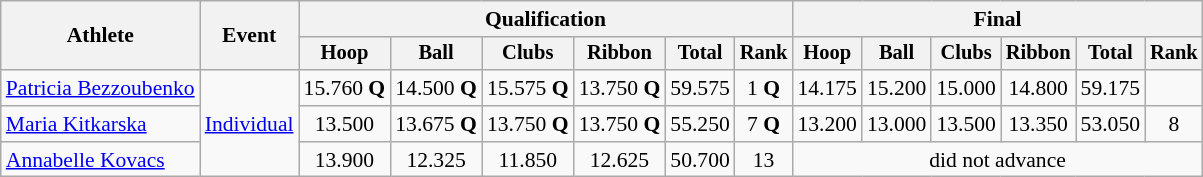<table class=wikitable style="font-size:90%">
<tr>
<th rowspan="2">Athlete</th>
<th rowspan="2">Event</th>
<th colspan=6>Qualification</th>
<th colspan=6>Final</th>
</tr>
<tr style="font-size:95%">
<th>Hoop</th>
<th>Ball</th>
<th>Clubs</th>
<th>Ribbon</th>
<th>Total</th>
<th>Rank</th>
<th>Hoop</th>
<th>Ball</th>
<th>Clubs</th>
<th>Ribbon</th>
<th>Total</th>
<th>Rank</th>
</tr>
<tr align=center>
<td align=left><a href='#'>Patricia Bezzoubenko</a></td>
<td align=left rowspan=3><a href='#'>Individual</a></td>
<td>15.760 <strong>Q</strong></td>
<td>14.500 <strong>Q</strong></td>
<td>15.575 <strong>Q</strong></td>
<td>13.750 <strong>Q</strong></td>
<td>59.575</td>
<td>1 <strong>Q</strong></td>
<td>14.175</td>
<td>15.200</td>
<td>15.000</td>
<td>14.800</td>
<td>59.175</td>
<td></td>
</tr>
<tr align=center>
<td align=left><a href='#'>Maria Kitkarska</a></td>
<td>13.500</td>
<td>13.675 <strong>Q</strong></td>
<td>13.750 <strong>Q</strong></td>
<td>13.750 <strong>Q</strong></td>
<td>55.250</td>
<td>7 <strong>Q</strong></td>
<td>13.200</td>
<td>13.000</td>
<td>13.500</td>
<td>13.350</td>
<td>53.050</td>
<td>8</td>
</tr>
<tr align=center>
<td align=left><a href='#'>Annabelle Kovacs</a></td>
<td>13.900</td>
<td>12.325</td>
<td>11.850</td>
<td>12.625</td>
<td>50.700</td>
<td>13</td>
<td colspan="6">did not advance</td>
</tr>
</table>
